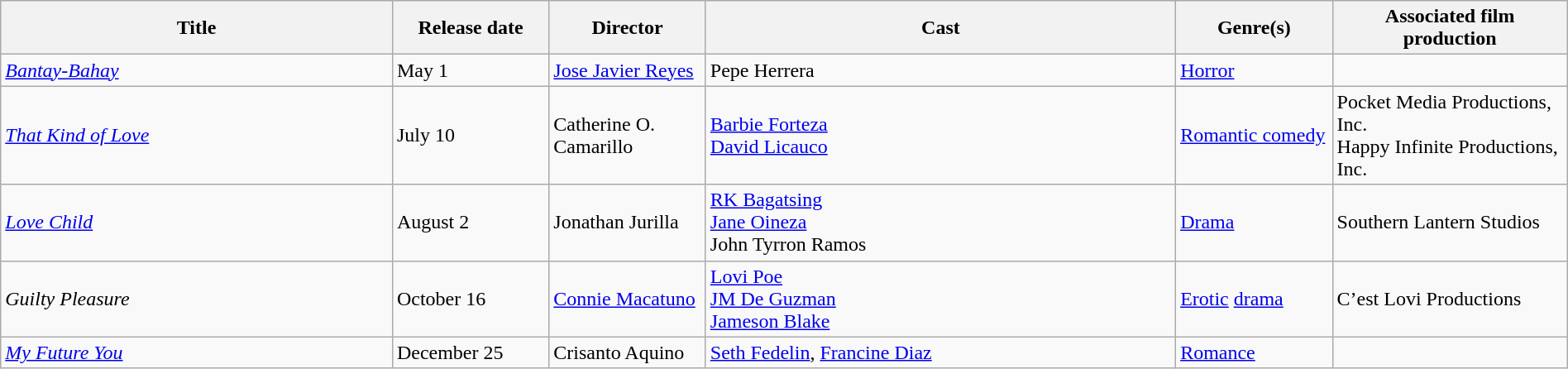<table class="wikitable" style="width:100%;">
<tr>
<th style="width:25%;">Title</th>
<th style="width:10%;">Release date</th>
<th style="width:10%;">Director</th>
<th style="width:30%;">Cast</th>
<th style="width:10%;">Genre(s)</th>
<th style="width:15%;">Associated film production</th>
</tr>
<tr>
<td><em><a href='#'>Bantay-Bahay</a></em></td>
<td>May 1</td>
<td><a href='#'>Jose Javier Reyes</a></td>
<td>Pepe Herrera</td>
<td><a href='#'>Horror</a></td>
<td></td>
</tr>
<tr>
<td><em><a href='#'>That Kind of Love</a></em></td>
<td>July 10</td>
<td>Catherine O. Camarillo</td>
<td><a href='#'>Barbie Forteza</a><br><a href='#'>David Licauco</a></td>
<td><a href='#'>Romantic comedy</a></td>
<td>Pocket Media Productions, Inc.<br>Happy Infinite Productions, Inc.</td>
</tr>
<tr>
<td><em><a href='#'>Love Child</a></em></td>
<td>August 2</td>
<td>Jonathan Jurilla</td>
<td><a href='#'>RK Bagatsing</a><br><a href='#'>Jane Oineza</a><br>John Tyrron Ramos</td>
<td><a href='#'>Drama</a></td>
<td>Southern Lantern Studios</td>
</tr>
<tr>
<td><em>Guilty Pleasure</em></td>
<td>October 16</td>
<td><a href='#'>Connie Macatuno</a></td>
<td><a href='#'>Lovi Poe</a><br><a href='#'>JM De Guzman</a><br><a href='#'>Jameson Blake</a></td>
<td><a href='#'>Erotic</a> <a href='#'>drama</a></td>
<td>C’est Lovi Productions</td>
</tr>
<tr>
<td><em><a href='#'>My Future You</a></em></td>
<td>December 25</td>
<td>Crisanto Aquino</td>
<td><a href='#'>Seth Fedelin</a>, <a href='#'>Francine Diaz</a></td>
<td><a href='#'>Romance</a></td>
<td></td>
</tr>
</table>
